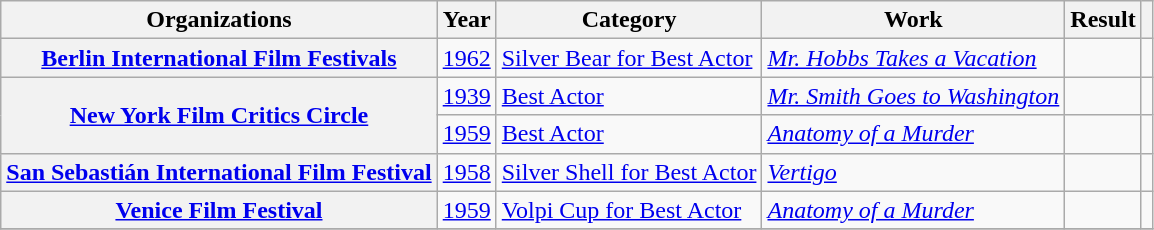<table class= "wikitable plainrowheaders sortable">
<tr>
<th>Organizations</th>
<th scope="col">Year</th>
<th scope="col">Category</th>
<th scope="col">Work</th>
<th scope="col">Result</th>
<th scope="col" class="unsortable"></th>
</tr>
<tr>
<th scope="row" rowspan="1"><a href='#'>Berlin International Film Festivals</a></th>
<td style="text-align:center;"><a href='#'>1962</a></td>
<td><a href='#'>Silver Bear for Best Actor</a></td>
<td><em><a href='#'>Mr. Hobbs Takes a Vacation</a></em></td>
<td></td>
<td style="text-align:center;"></td>
</tr>
<tr>
<th scope="row" rowspan="2"><a href='#'>New York Film Critics Circle</a></th>
<td style="text-align:center;"><a href='#'>1939</a></td>
<td><a href='#'>Best Actor</a></td>
<td><em><a href='#'>Mr. Smith Goes to Washington</a></em></td>
<td></td>
<td style="text-align:center;"></td>
</tr>
<tr>
<td style="text-align:center;"><a href='#'>1959</a></td>
<td><a href='#'>Best Actor</a></td>
<td><em><a href='#'>Anatomy of a Murder</a></em></td>
<td></td>
<td style="text-align:center;"></td>
</tr>
<tr>
<th scope="row" rowspan="1"><a href='#'>San Sebastián International Film Festival</a></th>
<td style="text-align:center;"><a href='#'>1958</a></td>
<td><a href='#'>Silver Shell for Best Actor</a></td>
<td><em><a href='#'>Vertigo</a></em></td>
<td></td>
<td style="text-align:center;"></td>
</tr>
<tr>
<th scope="row" rowspan="1"><a href='#'>Venice Film Festival</a></th>
<td style="text-align:center;"><a href='#'>1959</a></td>
<td><a href='#'>Volpi Cup for Best Actor</a></td>
<td><em><a href='#'>Anatomy of a Murder</a></em></td>
<td></td>
<td style="text-align:center;"></td>
</tr>
<tr>
</tr>
</table>
